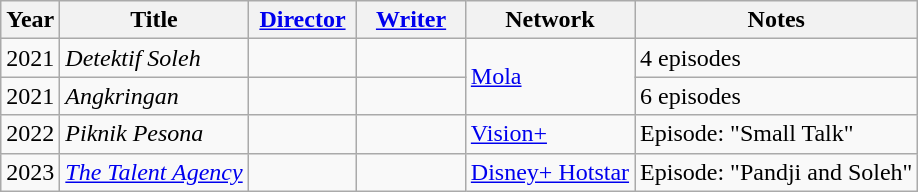<table class="wikitable sortable">
<tr>
<th>Year</th>
<th>Title</th>
<th width="65"><a href='#'>Director</a></th>
<th width="65"><a href='#'>Writer</a></th>
<th>Network</th>
<th>Notes</th>
</tr>
<tr>
<td>2021</td>
<td><em>Detektif Soleh</em></td>
<td></td>
<td></td>
<td rowspan="2"><a href='#'>Mola</a></td>
<td>4 episodes</td>
</tr>
<tr>
<td>2021</td>
<td><em>Angkringan</em></td>
<td></td>
<td></td>
<td>6 episodes</td>
</tr>
<tr>
<td>2022</td>
<td><em>Piknik Pesona</em></td>
<td></td>
<td></td>
<td><a href='#'>Vision+</a></td>
<td>Episode: "Small Talk"</td>
</tr>
<tr>
<td>2023</td>
<td><em><a href='#'>The Talent Agency</a></em></td>
<td></td>
<td></td>
<td><a href='#'>Disney+ Hotstar</a></td>
<td>Episode: "Pandji and Soleh"</td>
</tr>
</table>
